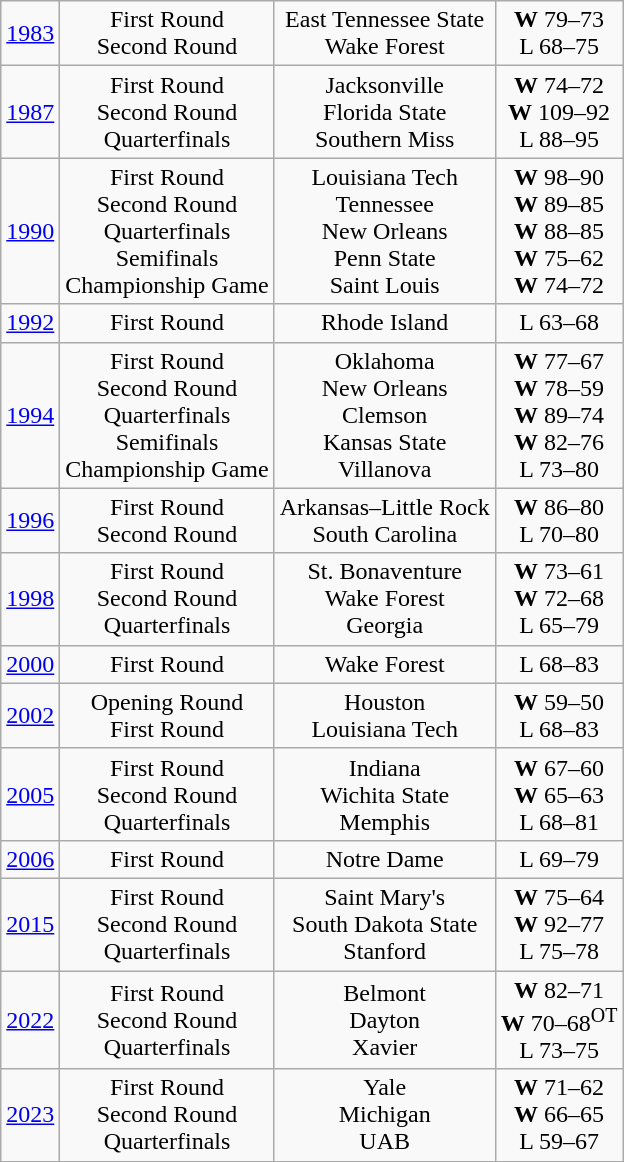<table class="wikitable" style="text-align:center;" >
<tr>
<td><a href='#'>1983</a></td>
<td>First Round<br>Second Round</td>
<td>East Tennessee State<br>Wake Forest</td>
<td><strong>W</strong> 79–73<br>L 68–75</td>
</tr>
<tr>
<td><a href='#'>1987</a></td>
<td>First Round<br>Second Round<br>Quarterfinals</td>
<td>Jacksonville<br>Florida State<br>Southern Miss</td>
<td><strong>W</strong> 74–72<br><strong>W</strong> 109–92<br>L 88–95</td>
</tr>
<tr>
<td><a href='#'>1990</a></td>
<td>First Round<br>Second Round<br>Quarterfinals<br>Semifinals<br>Championship Game</td>
<td>Louisiana Tech<br>Tennessee<br>New Orleans<br>Penn State<br>Saint Louis</td>
<td><strong>W</strong> 98–90<br><strong>W</strong> 89–85<br><strong>W</strong> 88–85<br><strong>W</strong> 75–62<br><strong>W</strong> 74–72</td>
</tr>
<tr>
<td><a href='#'>1992</a></td>
<td>First Round</td>
<td>Rhode Island</td>
<td>L 63–68</td>
</tr>
<tr>
<td><a href='#'>1994</a></td>
<td>First Round<br>Second Round<br>Quarterfinals<br>Semifinals<br>Championship Game</td>
<td>Oklahoma<br>New Orleans<br>Clemson<br>Kansas State<br>Villanova</td>
<td><strong>W</strong> 77–67<br><strong>W</strong> 78–59<br><strong>W</strong> 89–74<br><strong>W</strong> 82–76<br>L 73–80</td>
</tr>
<tr>
<td><a href='#'>1996</a></td>
<td>First Round<br>Second Round</td>
<td>Arkansas–Little Rock<br>South Carolina</td>
<td><strong>W</strong> 86–80<br>L 70–80</td>
</tr>
<tr>
<td><a href='#'>1998</a></td>
<td>First Round<br>Second Round<br>Quarterfinals</td>
<td>St. Bonaventure<br>Wake Forest<br>Georgia</td>
<td><strong>W</strong> 73–61<br><strong>W</strong> 72–68<br>L 65–79</td>
</tr>
<tr>
<td><a href='#'>2000</a></td>
<td>First Round</td>
<td>Wake Forest</td>
<td>L 68–83</td>
</tr>
<tr>
<td><a href='#'>2002</a></td>
<td>Opening Round<br>First Round</td>
<td>Houston<br>Louisiana Tech</td>
<td><strong>W</strong> 59–50<br>L 68–83</td>
</tr>
<tr>
<td><a href='#'>2005</a></td>
<td>First Round<br>Second Round<br>Quarterfinals</td>
<td>Indiana<br>Wichita State<br>Memphis</td>
<td><strong>W</strong> 67–60<br><strong>W</strong> 65–63<br>L 68–81</td>
</tr>
<tr>
<td><a href='#'>2006</a></td>
<td>First Round</td>
<td>Notre Dame</td>
<td>L 69–79</td>
</tr>
<tr>
<td><a href='#'>2015</a></td>
<td>First Round<br>Second Round<br>Quarterfinals</td>
<td>Saint Mary's<br>South Dakota State<br>Stanford</td>
<td><strong>W</strong> 75–64<br><strong>W</strong> 92–77<br>L 75–78</td>
</tr>
<tr>
<td><a href='#'>2022</a></td>
<td>First Round<br>Second Round<br>Quarterfinals</td>
<td>Belmont<br>Dayton<br>Xavier</td>
<td><strong>W</strong> 82–71<br><strong>W</strong> 70–68<sup>OT</sup><br>L 73–75</td>
</tr>
<tr align="center">
<td><a href='#'>2023</a></td>
<td>First Round<br>Second Round<br>Quarterfinals</td>
<td>Yale<br>Michigan<br>UAB</td>
<td><strong>W</strong> 71–62<br><strong>W</strong> 66–65<br>L 59–67</td>
</tr>
</table>
